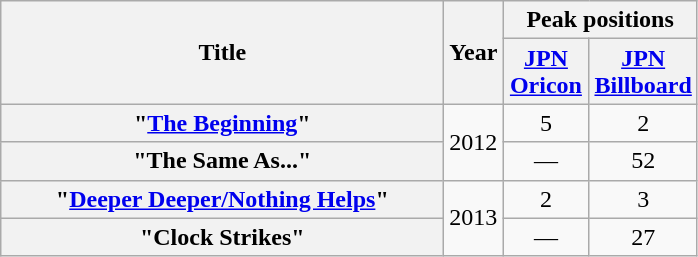<table class="wikitable plainrowheaders" style="text-align:center;">
<tr>
<th scope="col" rowspan="2" style="width:18em;">Title</th>
<th scope="col" rowspan="2">Year</th>
<th scope="col" colspan="2">Peak positions</th>
</tr>
<tr>
<th style="width:50px;" scope="col"><a href='#'>JPN<br>Oricon</a></th>
<th style="width:50px;" scope="col"><a href='#'>JPN<br>Billboard</a></th>
</tr>
<tr>
<th scope="row">"<a href='#'>The Beginning</a>"</th>
<td rowspan="2">2012</td>
<td>5</td>
<td>2</td>
</tr>
<tr>
<th scope="row">"The Same As..."</th>
<td>—</td>
<td>52</td>
</tr>
<tr>
<th scope="row">"<a href='#'>Deeper Deeper/Nothing Helps</a>"</th>
<td rowspan="2">2013</td>
<td>2</td>
<td>3</td>
</tr>
<tr>
<th scope="row">"Clock Strikes"</th>
<td>—</td>
<td>27</td>
</tr>
</table>
